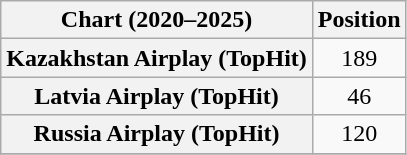<table class="wikitable sortable plainrowheaders" style="text-align:center">
<tr>
<th scope="col">Chart (2020–2025)</th>
<th scope="col">Position</th>
</tr>
<tr>
<th scope="row">Kazakhstan Airplay (TopHit)</th>
<td>189</td>
</tr>
<tr>
<th scope="row">Latvia Airplay (TopHit)</th>
<td>46</td>
</tr>
<tr>
<th scope="row">Russia Airplay (TopHit)</th>
<td>120</td>
</tr>
<tr>
</tr>
</table>
